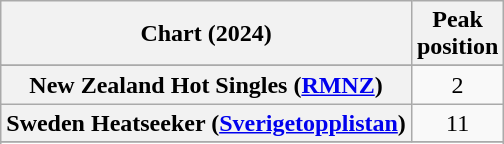<table class="wikitable sortable plainrowheaders" style="text-align:center">
<tr>
<th scope="col">Chart (2024)</th>
<th scope="col">Peak<br>position</th>
</tr>
<tr>
</tr>
<tr>
</tr>
<tr>
<th scope="row">New Zealand Hot Singles (<a href='#'>RMNZ</a>)</th>
<td>2</td>
</tr>
<tr>
<th scope="row">Sweden Heatseeker (<a href='#'>Sverigetopplistan</a>)</th>
<td>11</td>
</tr>
<tr>
</tr>
<tr>
</tr>
</table>
